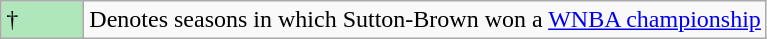<table class="wikitable">
<tr>
<td style="background:#afe6ba; width:3em;">†</td>
<td>Denotes seasons in which Sutton-Brown won a <a href='#'>WNBA championship</a></td>
</tr>
</table>
